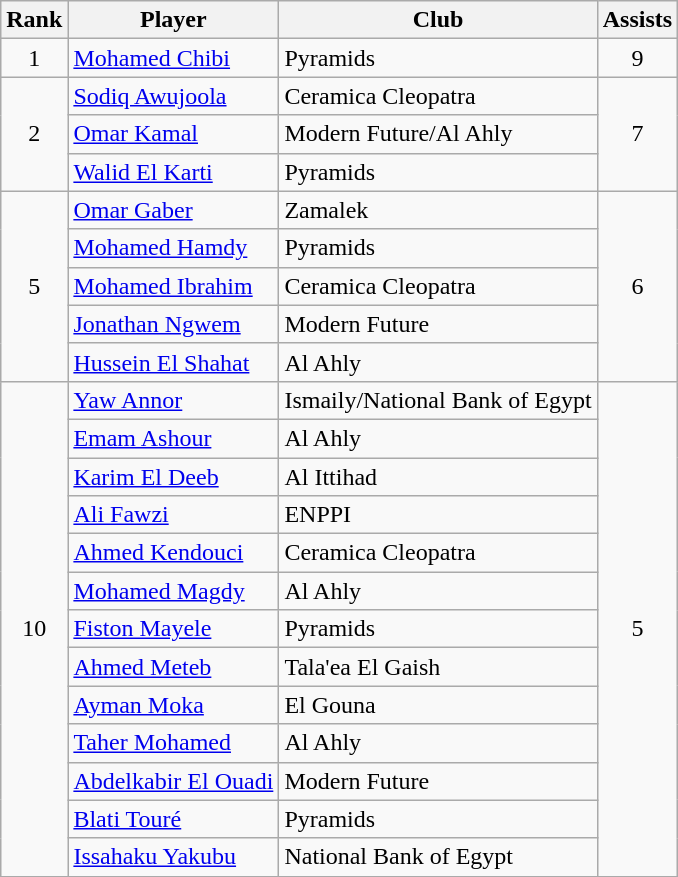<table class="wikitable" style="text-align:center">
<tr>
<th>Rank</th>
<th>Player</th>
<th>Club</th>
<th>Assists</th>
</tr>
<tr>
<td>1</td>
<td align=left> <a href='#'>Mohamed Chibi</a></td>
<td align=left>Pyramids</td>
<td>9</td>
</tr>
<tr>
<td rowspan=3>2</td>
<td align=left> <a href='#'>Sodiq Awujoola</a></td>
<td align=left>Ceramica Cleopatra</td>
<td rowspan=3>7</td>
</tr>
<tr>
<td align=left> <a href='#'>Omar Kamal</a></td>
<td align=left>Modern Future/Al Ahly</td>
</tr>
<tr>
<td align=left> <a href='#'>Walid El Karti</a></td>
<td align=left>Pyramids</td>
</tr>
<tr>
<td rowspan=5>5</td>
<td align=left> <a href='#'>Omar Gaber</a></td>
<td align=left>Zamalek</td>
<td rowspan=5>6</td>
</tr>
<tr>
<td align=left> <a href='#'>Mohamed Hamdy</a></td>
<td align=left>Pyramids</td>
</tr>
<tr>
<td align=left> <a href='#'>Mohamed Ibrahim</a></td>
<td align=left>Ceramica Cleopatra</td>
</tr>
<tr>
<td align=left> <a href='#'>Jonathan Ngwem</a></td>
<td align=left>Modern Future</td>
</tr>
<tr>
<td align=left> <a href='#'>Hussein El Shahat</a></td>
<td align=left>Al Ahly</td>
</tr>
<tr>
<td rowspan=13>10</td>
<td align=left> <a href='#'>Yaw Annor</a></td>
<td align=left>Ismaily/National Bank of Egypt</td>
<td rowspan=13>5</td>
</tr>
<tr>
<td align=left> <a href='#'>Emam Ashour</a></td>
<td align=left>Al Ahly</td>
</tr>
<tr>
<td align=left> <a href='#'>Karim El Deeb</a></td>
<td align=left>Al Ittihad</td>
</tr>
<tr>
<td align=left> <a href='#'>Ali Fawzi</a></td>
<td align=left>ENPPI</td>
</tr>
<tr>
<td align=left> <a href='#'>Ahmed Kendouci</a></td>
<td align=left>Ceramica Cleopatra</td>
</tr>
<tr>
<td align=left> <a href='#'>Mohamed Magdy</a></td>
<td align=left>Al Ahly</td>
</tr>
<tr>
<td align=left> <a href='#'>Fiston Mayele</a></td>
<td align=left>Pyramids</td>
</tr>
<tr>
<td align=left> <a href='#'>Ahmed Meteb</a></td>
<td align=left>Tala'ea El Gaish</td>
</tr>
<tr>
<td align=left> <a href='#'>Ayman Moka</a></td>
<td align=left>El Gouna</td>
</tr>
<tr>
<td align=left> <a href='#'>Taher Mohamed</a></td>
<td align=left>Al Ahly</td>
</tr>
<tr>
<td align=left> <a href='#'>Abdelkabir El Ouadi</a></td>
<td align=left>Modern Future</td>
</tr>
<tr>
<td align=left> <a href='#'>Blati Touré</a></td>
<td align=left>Pyramids</td>
</tr>
<tr>
<td align=left> <a href='#'>Issahaku Yakubu</a></td>
<td align=left>National Bank of Egypt</td>
</tr>
</table>
